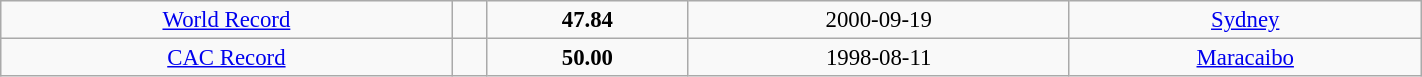<table class="wikitable" style=" text-align:center; font-size:95%;" width="75%">
<tr>
<td><a href='#'>World Record</a></td>
<td></td>
<td><strong>47.84</strong></td>
<td>2000-09-19</td>
<td> <a href='#'>Sydney</a></td>
</tr>
<tr>
<td><a href='#'>CAC Record</a></td>
<td></td>
<td><strong>50.00</strong></td>
<td>1998-08-11</td>
<td> <a href='#'>Maracaibo</a></td>
</tr>
</table>
